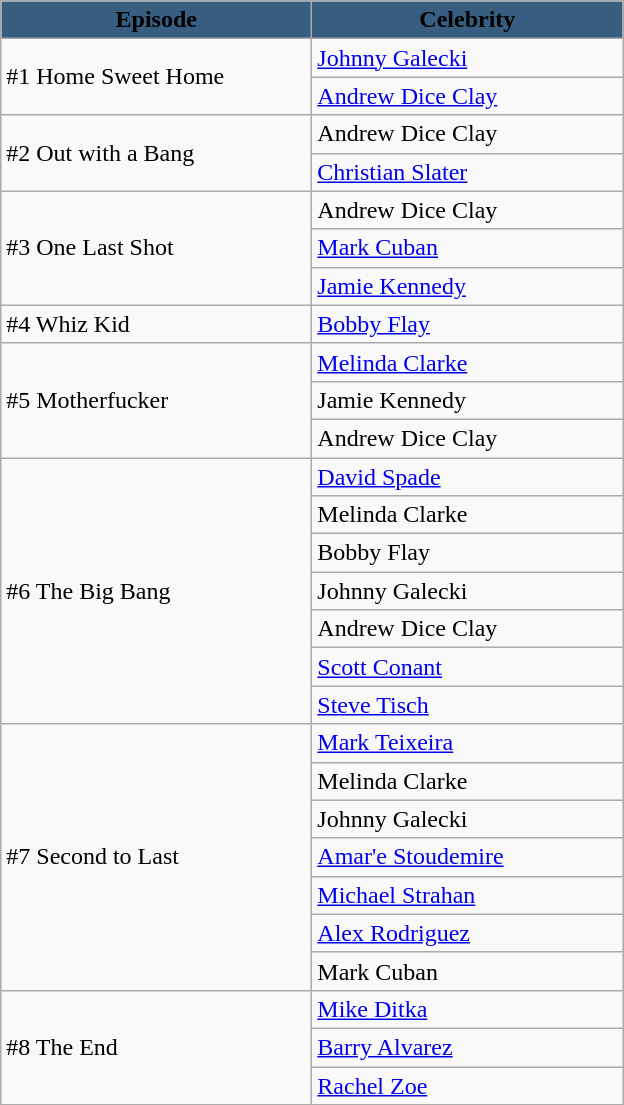<table class="wikitable">
<tr style="color:black">
<th style="background:#375d81; width:200px;">Episode</th>
<th style="background:#375d81; width:200px;">Celebrity</th>
</tr>
<tr>
<td rowspan="2">#1 Home Sweet Home</td>
<td><a href='#'>Johnny Galecki</a></td>
</tr>
<tr>
<td><a href='#'>Andrew Dice Clay</a></td>
</tr>
<tr>
<td rowspan="2">#2 Out with a Bang</td>
<td>Andrew Dice Clay</td>
</tr>
<tr>
<td><a href='#'>Christian Slater</a></td>
</tr>
<tr>
<td rowspan="3">#3 One Last Shot</td>
<td>Andrew Dice Clay</td>
</tr>
<tr>
<td><a href='#'>Mark Cuban</a></td>
</tr>
<tr>
<td><a href='#'>Jamie Kennedy</a></td>
</tr>
<tr>
<td>#4 Whiz Kid</td>
<td><a href='#'>Bobby Flay</a></td>
</tr>
<tr>
<td rowspan="3">#5 Motherfucker</td>
<td><a href='#'>Melinda Clarke</a></td>
</tr>
<tr>
<td>Jamie Kennedy</td>
</tr>
<tr>
<td>Andrew Dice Clay</td>
</tr>
<tr>
<td rowspan="7">#6 The Big Bang</td>
<td><a href='#'>David Spade</a></td>
</tr>
<tr>
<td>Melinda Clarke</td>
</tr>
<tr>
<td>Bobby Flay</td>
</tr>
<tr>
<td>Johnny Galecki</td>
</tr>
<tr>
<td>Andrew Dice Clay</td>
</tr>
<tr>
<td><a href='#'>Scott Conant</a></td>
</tr>
<tr>
<td><a href='#'>Steve Tisch</a></td>
</tr>
<tr>
<td rowspan="7">#7 Second to Last</td>
<td><a href='#'>Mark Teixeira</a></td>
</tr>
<tr>
<td>Melinda Clarke</td>
</tr>
<tr>
<td>Johnny Galecki</td>
</tr>
<tr>
<td><a href='#'>Amar'e Stoudemire</a></td>
</tr>
<tr>
<td><a href='#'>Michael Strahan</a></td>
</tr>
<tr>
<td><a href='#'>Alex Rodriguez</a></td>
</tr>
<tr>
<td>Mark Cuban</td>
</tr>
<tr>
<td rowspan="3">#8 The End</td>
<td><a href='#'>Mike Ditka</a></td>
</tr>
<tr>
<td><a href='#'>Barry Alvarez</a></td>
</tr>
<tr>
<td><a href='#'>Rachel Zoe</a></td>
</tr>
</table>
